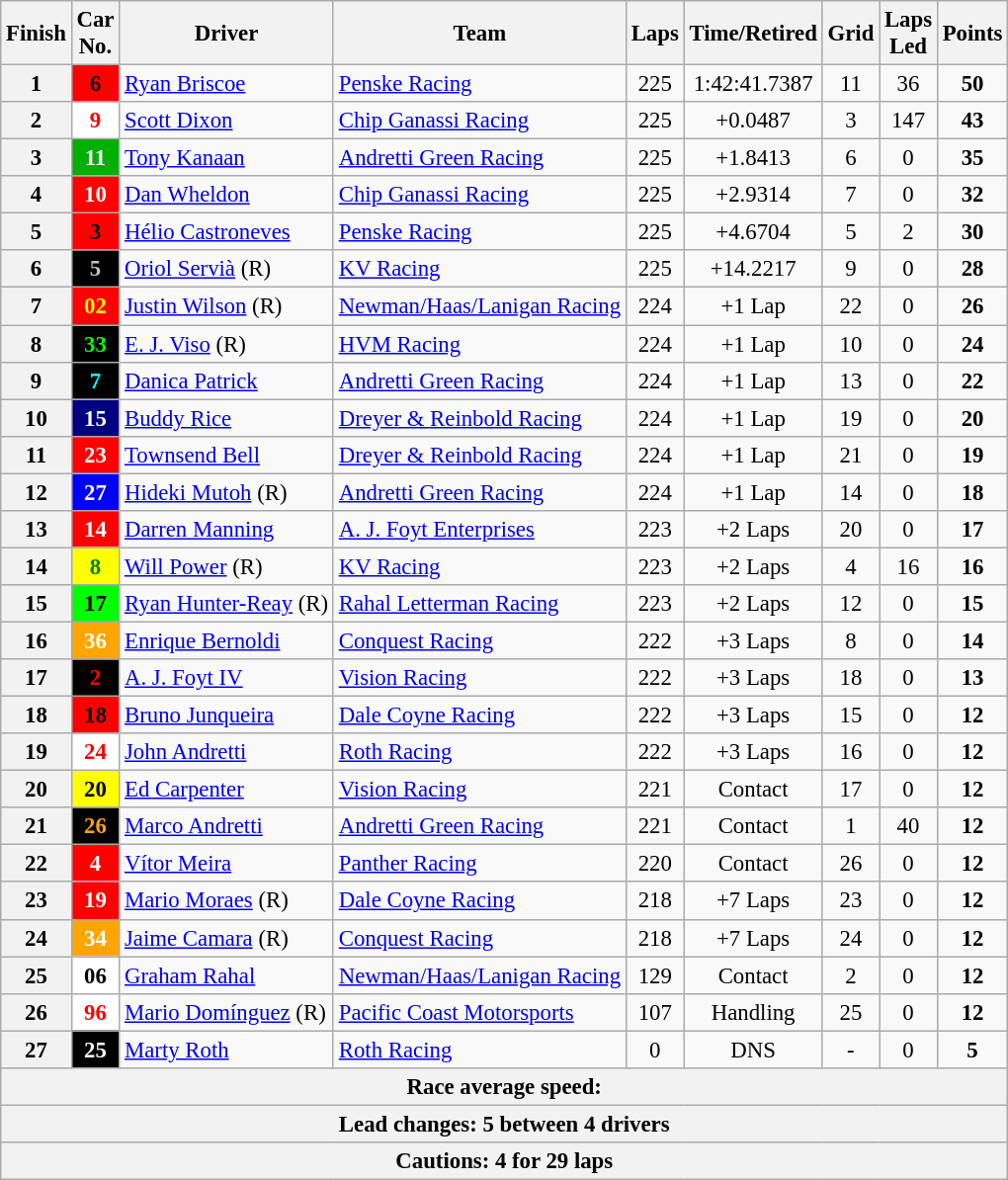<table class="wikitable" style="font-size:95%;">
<tr>
<th>Finish</th>
<th>Car<br>No.</th>
<th>Driver</th>
<th>Team</th>
<th>Laps</th>
<th>Time/Retired</th>
<th>Grid</th>
<th>Laps<br>Led</th>
<th>Points</th>
</tr>
<tr>
<th>1</th>
<td style="background:#FF0000; color:black;" align=center><strong>6</strong></td>
<td> <a href='#'>Ryan Briscoe</a></td>
<td><a href='#'>Penske Racing</a></td>
<td align=center>225</td>
<td align=center>1:42:41.7387</td>
<td align=center>11</td>
<td align=center>36</td>
<td align=center><strong>50</strong></td>
</tr>
<tr>
<th>2</th>
<td style="background:white; color:red;" align=center><strong>9</strong></td>
<td> <a href='#'>Scott Dixon</a></td>
<td><a href='#'>Chip Ganassi Racing</a></td>
<td align=center>225</td>
<td align=center>+0.0487</td>
<td align=center>3</td>
<td align=center>147</td>
<td align=center><strong>43</strong></td>
</tr>
<tr>
<th>3</th>
<td style="background:#00AF00; color:white;" align=center><strong>11</strong></td>
<td> <a href='#'>Tony Kanaan</a></td>
<td><a href='#'>Andretti Green Racing</a></td>
<td align=center>225</td>
<td align=center>+1.8413</td>
<td align=center>6</td>
<td align=center>0</td>
<td align=center><strong>35</strong></td>
</tr>
<tr>
<th>4</th>
<td style="background:red; color:white;" align=center><strong>10</strong></td>
<td> <a href='#'>Dan Wheldon</a></td>
<td><a href='#'>Chip Ganassi Racing</a></td>
<td align=center>225</td>
<td align=center>+2.9314</td>
<td align=center>7</td>
<td align=center>0</td>
<td align=center><strong>32</strong></td>
</tr>
<tr>
<th>5</th>
<td style="background:#FF0000; color:black;" align=center><strong>3</strong></td>
<td> <a href='#'>Hélio Castroneves</a></td>
<td><a href='#'>Penske Racing</a></td>
<td align=center>225</td>
<td align=center>+4.6704</td>
<td align=center>5</td>
<td align=center>2</td>
<td align=center><strong>30</strong></td>
</tr>
<tr>
<th>6</th>
<td style="background:black; color:silver;" align=center><strong>5</strong></td>
<td> <a href='#'>Oriol Servià</a> (R)</td>
<td><a href='#'>KV Racing</a></td>
<td align=center>225</td>
<td align=center>+14.2217</td>
<td align=center>9</td>
<td align=center>0</td>
<td align=center><strong>28</strong></td>
</tr>
<tr>
<th>7</th>
<td style="background:red; color:yellow;" align=center><strong>02</strong></td>
<td> <a href='#'>Justin Wilson</a> (R)</td>
<td><a href='#'>Newman/Haas/Lanigan Racing</a></td>
<td align=center>224</td>
<td align=center>+1 Lap</td>
<td align=center>22</td>
<td align=center>0</td>
<td align=center><strong>26</strong></td>
</tr>
<tr>
<th>8</th>
<td style="background:black; color:lime;" align=center><strong>33</strong></td>
<td> <a href='#'>E. J. Viso</a> (R)</td>
<td><a href='#'>HVM Racing</a></td>
<td align=center>224</td>
<td align=center>+1 Lap</td>
<td align=center>10</td>
<td align=center>0</td>
<td align=center><strong>24</strong></td>
</tr>
<tr>
<th>9</th>
<td style="background:black; color:aqua;" align=center><strong>7</strong></td>
<td> <a href='#'>Danica Patrick</a></td>
<td><a href='#'>Andretti Green Racing</a></td>
<td align=center>224</td>
<td align=center>+1 Lap</td>
<td align=center>13</td>
<td align=center>0</td>
<td align=center><strong>22</strong></td>
</tr>
<tr>
<th>10</th>
<td style="background:#000080; color:white;" align=center><strong>15</strong></td>
<td> <a href='#'>Buddy Rice</a></td>
<td><a href='#'>Dreyer & Reinbold Racing</a></td>
<td align=center>224</td>
<td align=center>+1 Lap</td>
<td align=center>19</td>
<td align=center>0</td>
<td align=center><strong>20</strong></td>
</tr>
<tr>
<th>11</th>
<td style="background:red; color:white;" align=center><strong>23</strong></td>
<td> <a href='#'>Townsend Bell</a></td>
<td><a href='#'>Dreyer & Reinbold Racing</a></td>
<td align=center>224</td>
<td align=center>+1 Lap</td>
<td align=center>21</td>
<td align=center>0</td>
<td align=center><strong>19</strong></td>
</tr>
<tr>
<th>12</th>
<td style="background:blue; color:white;" align=center><strong>27</strong></td>
<td> <a href='#'>Hideki Mutoh</a> (R)</td>
<td><a href='#'>Andretti Green Racing</a></td>
<td align=center>224</td>
<td align=center>+1 Lap</td>
<td align=center>14</td>
<td align=center>0</td>
<td align=center><strong>18</strong></td>
</tr>
<tr>
<th>13</th>
<td style="background:#ff0000; color:white;" align=center><strong>14</strong></td>
<td> <a href='#'>Darren Manning</a></td>
<td><a href='#'>A. J. Foyt Enterprises</a></td>
<td align=center>223</td>
<td align=center>+2 Laps</td>
<td align=center>20</td>
<td align=center>0</td>
<td align=center><strong>17</strong></td>
</tr>
<tr>
<th>14</th>
<td style="background:yellow; color:green;" align=center><strong>8</strong></td>
<td> <a href='#'>Will Power</a> (R)</td>
<td><a href='#'>KV Racing</a></td>
<td align=center>223</td>
<td align=center>+2 Laps</td>
<td align=center>4</td>
<td align=center>16</td>
<td align=center><strong>16</strong></td>
</tr>
<tr>
<th>15</th>
<td style="background:#00FF00; color:Black;" align=center><strong>17</strong></td>
<td> <a href='#'>Ryan Hunter-Reay</a> (R)</td>
<td><a href='#'>Rahal Letterman Racing</a></td>
<td align=center>223</td>
<td align=center>+2 Laps</td>
<td align=center>12</td>
<td align=center>0</td>
<td align=center><strong>15</strong></td>
</tr>
<tr>
<th>16</th>
<td style="background:orange; color:white;" align=center><strong>36</strong></td>
<td> <a href='#'>Enrique Bernoldi</a></td>
<td><a href='#'>Conquest Racing</a></td>
<td align=center>222</td>
<td align=center>+3 Laps</td>
<td align=center>8</td>
<td align=center>0</td>
<td align=center><strong>14</strong></td>
</tr>
<tr>
<th>17</th>
<td style="background:black; color:red;" align=center><strong>2</strong></td>
<td> <a href='#'>A. J. Foyt IV</a></td>
<td><a href='#'>Vision Racing</a></td>
<td align=center>222</td>
<td align=center>+3 Laps</td>
<td align=center>18</td>
<td align=center>0</td>
<td align=center><strong>13</strong></td>
</tr>
<tr>
<th>18</th>
<td style="background:#FF0000; color:black;" align=center><strong>18</strong></td>
<td> <a href='#'>Bruno Junqueira</a></td>
<td><a href='#'>Dale Coyne Racing</a></td>
<td align=center>222</td>
<td align=center>+3 Laps</td>
<td align=center>15</td>
<td align=center>0</td>
<td align=center><strong>12</strong></td>
</tr>
<tr>
<th>19</th>
<td style="background:white; color:red;" align=center><strong>24</strong></td>
<td> <a href='#'>John Andretti</a></td>
<td><a href='#'>Roth Racing</a></td>
<td align=center>222</td>
<td align=center>+3 Laps</td>
<td align=center>16</td>
<td align=center>0</td>
<td align=center><strong>12</strong></td>
</tr>
<tr>
<th>20</th>
<td style="background:yellow; color:black;" align=center><strong>20</strong></td>
<td> <a href='#'>Ed Carpenter</a></td>
<td><a href='#'>Vision Racing</a></td>
<td align=center>221</td>
<td align=center>Contact</td>
<td align=center>17</td>
<td align=center>0</td>
<td align=center><strong>12</strong></td>
</tr>
<tr>
<th>21</th>
<td style="background:black; color:orange;" align=center><strong>26</strong></td>
<td> <a href='#'>Marco Andretti</a></td>
<td><a href='#'>Andretti Green Racing</a></td>
<td align=center>221</td>
<td align=center>Contact</td>
<td align=center>1</td>
<td align=center>40</td>
<td align=center><strong>12</strong></td>
</tr>
<tr>
<th>22</th>
<td style="background:red; color:white;" align=center><strong>4</strong></td>
<td> <a href='#'>Vítor Meira</a></td>
<td><a href='#'>Panther Racing</a></td>
<td align=center>220</td>
<td align=center>Contact</td>
<td align=center>26</td>
<td align=center>0</td>
<td align=center><strong>12</strong></td>
</tr>
<tr>
<th>23</th>
<td style="background:red; color:white;" align=center><strong>19</strong></td>
<td> <a href='#'>Mario Moraes</a> (R)</td>
<td><a href='#'>Dale Coyne Racing</a></td>
<td align=center>218</td>
<td align=center>+7 Laps</td>
<td align=center>23</td>
<td align=center>0</td>
<td align=center><strong>12</strong></td>
</tr>
<tr>
<th>24</th>
<td style="background:orange; color:white;" align=center><strong>34</strong></td>
<td> <a href='#'>Jaime Camara</a> (R)</td>
<td><a href='#'>Conquest Racing</a></td>
<td align=center>218</td>
<td align=center>+7 Laps</td>
<td align=center>24</td>
<td align=center>0</td>
<td align=center><strong>12</strong></td>
</tr>
<tr>
<th>25</th>
<td style="background:white; color:black;" align=center><strong>06</strong></td>
<td> <a href='#'>Graham Rahal</a></td>
<td><a href='#'>Newman/Haas/Lanigan Racing</a></td>
<td align=center>129</td>
<td align=center>Contact</td>
<td align=center>2</td>
<td align=center>0</td>
<td align=center><strong>12</strong></td>
</tr>
<tr>
<th>26</th>
<td style="background:white; color:Red;" align=center><strong>96</strong></td>
<td> <a href='#'>Mario Domínguez</a> (R)</td>
<td><a href='#'>Pacific Coast Motorsports</a></td>
<td align=center>107</td>
<td align=center>Handling</td>
<td align=center>25</td>
<td align=center>0</td>
<td align=center><strong>12</strong></td>
</tr>
<tr>
<th>27</th>
<td style="background:black; color:white;" align="center"><strong>25</strong></td>
<td> <a href='#'>Marty Roth</a></td>
<td><a href='#'>Roth Racing</a></td>
<td align=center>0</td>
<td align=center>DNS</td>
<td align=center>-</td>
<td align=center>0</td>
<td align=center><strong>5</strong></td>
</tr>
<tr>
<th colspan=9>Race average speed: </th>
</tr>
<tr>
<th colspan=9>Lead changes: 5 between 4 drivers</th>
</tr>
<tr>
<th colspan=9>Cautions: 4 for 29 laps</th>
</tr>
</table>
